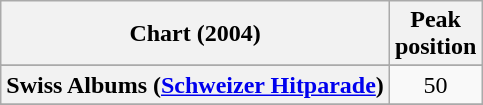<table class="wikitable sortable plainrowheaders" style="text-align:center">
<tr>
<th scope="col">Chart (2004)</th>
<th scope="col">Peak<br>position</th>
</tr>
<tr>
</tr>
<tr>
</tr>
<tr>
<th scope="row">Swiss Albums (<a href='#'>Schweizer Hitparade</a>)</th>
<td align="center">50</td>
</tr>
<tr>
</tr>
</table>
